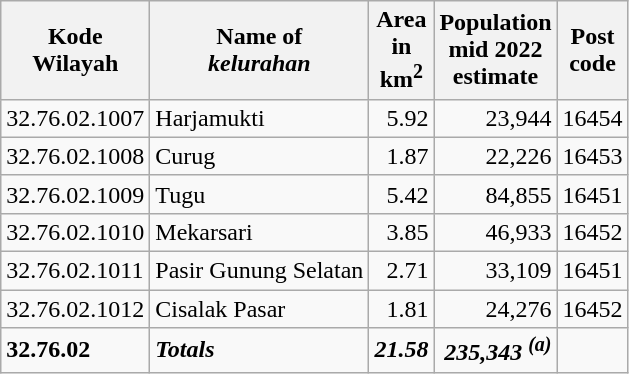<table class="wikitable">
<tr>
<th>Kode <br>Wilayah</th>
<th>Name of <br> <em>kelurahan</em></th>
<th>Area <br>in <br>km<sup>2</sup></th>
<th>Population<br>mid 2022<br>estimate</th>
<th>Post<br>code</th>
</tr>
<tr>
<td>32.76.02.1007</td>
<td>Harjamukti</td>
<td align="right">5.92</td>
<td align="right">23,944</td>
<td>16454</td>
</tr>
<tr>
<td>32.76.02.1008</td>
<td>Curug</td>
<td align="right">1.87</td>
<td align="right">22,226</td>
<td>16453</td>
</tr>
<tr>
<td>32.76.02.1009</td>
<td>Tugu</td>
<td align="right">5.42</td>
<td align="right">84,855</td>
<td>16451</td>
</tr>
<tr>
<td>32.76.02.1010</td>
<td>Mekarsari</td>
<td align="right">3.85</td>
<td align="right">46,933</td>
<td>16452</td>
</tr>
<tr>
<td>32.76.02.1011</td>
<td>Pasir Gunung Selatan</td>
<td align="right">2.71</td>
<td align="right">33,109</td>
<td>16451</td>
</tr>
<tr>
<td>32.76.02.1012</td>
<td>Cisalak Pasar</td>
<td align="right">1.81</td>
<td align="right">24,276</td>
<td>16452</td>
</tr>
<tr>
<td><strong>32.76.02</strong></td>
<td><strong><em>Totals</em></strong></td>
<td align="right"><strong><em>21.58</em></strong></td>
<td align="right"><strong><em>235,343 <sup>(a)</sup></em></strong></td>
<td></td>
</tr>
</table>
